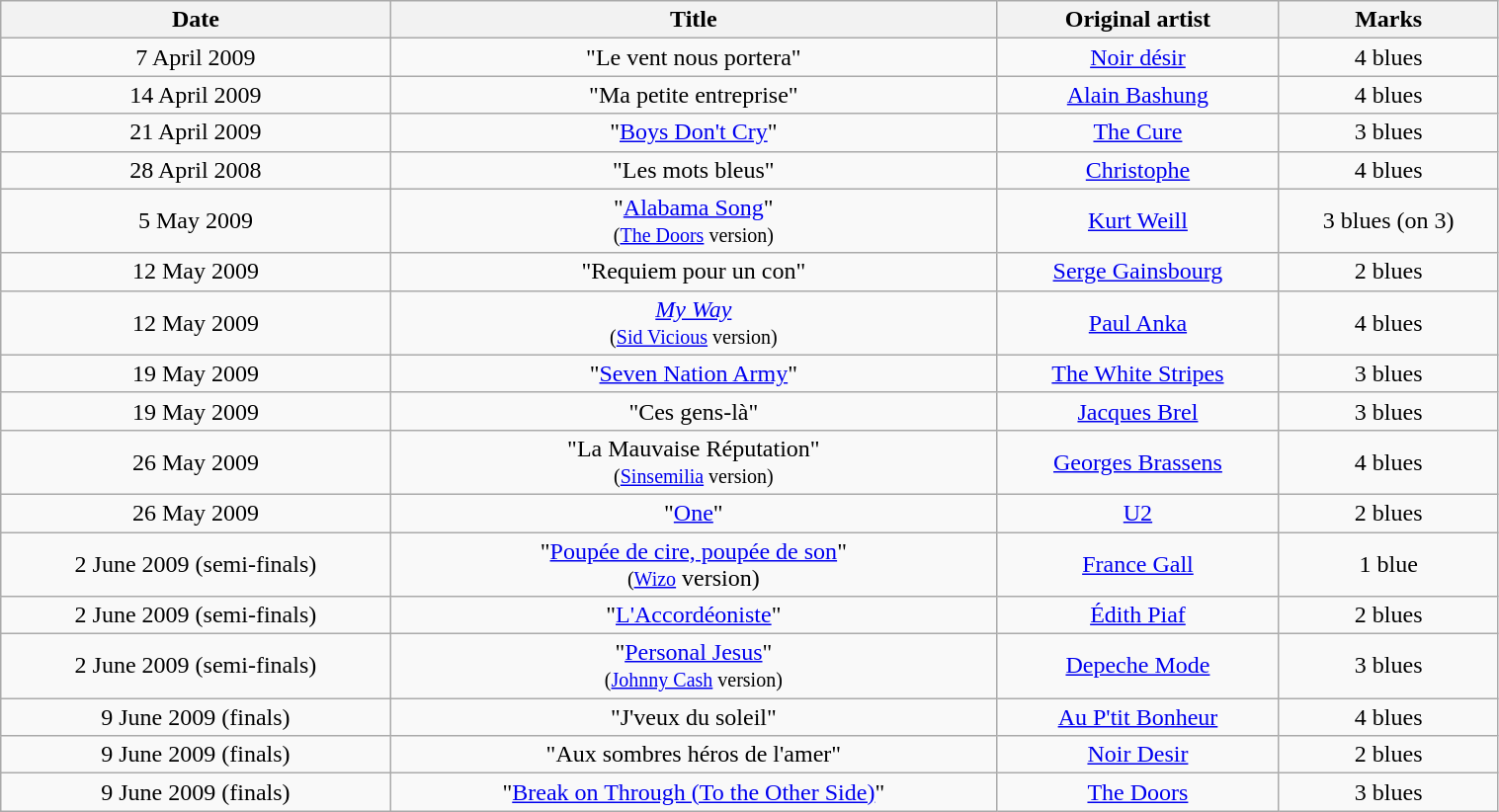<table class="wikitable" style="text-align:center; width:80%;">
<tr>
<th scope=col>Date</th>
<th scope=col>Title</th>
<th scope=col>Original artist</th>
<th scope=col>Marks</th>
</tr>
<tr>
<td>7 April 2009</td>
<td>"Le vent nous portera"</td>
<td><a href='#'>Noir désir</a></td>
<td>4 blues</td>
</tr>
<tr>
<td>14 April 2009</td>
<td>"Ma petite entreprise"</td>
<td><a href='#'>Alain Bashung</a></td>
<td>4 blues</td>
</tr>
<tr>
<td>21 April 2009</td>
<td>"<a href='#'>Boys Don't Cry</a>"</td>
<td><a href='#'>The Cure</a></td>
<td>3 blues</td>
</tr>
<tr>
<td>28 April 2008</td>
<td>"Les mots bleus"</td>
<td><a href='#'>Christophe</a></td>
<td>4 blues</td>
</tr>
<tr>
<td>5 May 2009</td>
<td>"<a href='#'>Alabama Song</a>" <br><small>(<a href='#'>The Doors</a> version)</small></td>
<td><a href='#'>Kurt Weill</a></td>
<td>3 blues (on 3)</td>
</tr>
<tr>
<td>12 May 2009</td>
<td>"Requiem pour un con"</td>
<td><a href='#'>Serge Gainsbourg</a></td>
<td>2 blues</td>
</tr>
<tr>
<td>12 May 2009</td>
<td><em><a href='#'>My Way</a></em> <br><small>(<a href='#'>Sid Vicious</a> version)</small></td>
<td><a href='#'>Paul Anka</a></td>
<td>4 blues</td>
</tr>
<tr>
<td>19 May 2009</td>
<td>"<a href='#'>Seven Nation Army</a>"</td>
<td><a href='#'>The White Stripes</a></td>
<td>3 blues</td>
</tr>
<tr>
<td>19 May 2009</td>
<td>"Ces gens-là"</td>
<td><a href='#'>Jacques Brel</a></td>
<td>3 blues</td>
</tr>
<tr>
<td>26 May 2009</td>
<td>"La Mauvaise Réputation" <br><small>(<a href='#'>Sinsemilia</a> version)</small></td>
<td><a href='#'>Georges Brassens</a></td>
<td>4 blues</td>
</tr>
<tr>
<td>26 May 2009</td>
<td>"<a href='#'>One</a>"</td>
<td><a href='#'>U2</a></td>
<td>2 blues</td>
</tr>
<tr>
<td>2 June 2009 (semi-finals)</td>
<td>"<a href='#'>Poupée de cire, poupée de son</a>" <br><small>(<a href='#'>Wizo</a></small> version)</td>
<td><a href='#'>France Gall</a></td>
<td>1 blue</td>
</tr>
<tr>
<td>2 June 2009 (semi-finals)</td>
<td>"<a href='#'>L'Accordéoniste</a>"</td>
<td><a href='#'>Édith Piaf</a></td>
<td>2 blues</td>
</tr>
<tr>
<td>2 June 2009 (semi-finals)</td>
<td>"<a href='#'>Personal Jesus</a>" <br><small>(<a href='#'>Johnny Cash</a> version)</small></td>
<td><a href='#'>Depeche Mode</a></td>
<td>3 blues</td>
</tr>
<tr>
<td>9 June 2009 (finals)</td>
<td>"J'veux du soleil"</td>
<td><a href='#'>Au P'tit Bonheur</a></td>
<td>4 blues</td>
</tr>
<tr>
<td>9 June 2009 (finals)</td>
<td>"Aux sombres héros de l'amer"</td>
<td><a href='#'>Noir Desir</a></td>
<td>2 blues</td>
</tr>
<tr>
<td>9 June 2009 (finals)</td>
<td>"<a href='#'>Break on Through (To the Other Side)</a>"</td>
<td><a href='#'>The Doors</a></td>
<td>3 blues</td>
</tr>
</table>
